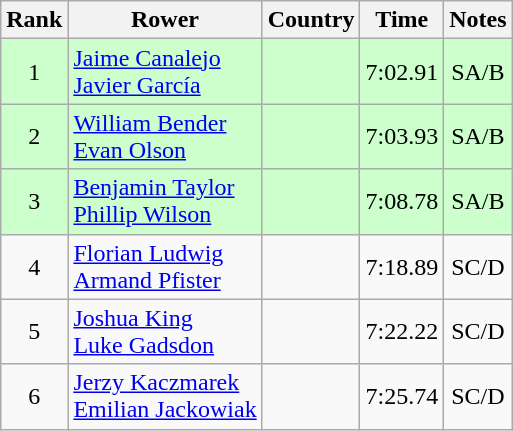<table class="wikitable" style="text-align:center">
<tr>
<th>Rank</th>
<th>Rower</th>
<th>Country</th>
<th>Time</th>
<th>Notes</th>
</tr>
<tr bgcolor=ccffcc>
<td>1</td>
<td align="left"><a href='#'>Jaime Canalejo</a><br><a href='#'>Javier García</a></td>
<td align="left"></td>
<td>7:02.91</td>
<td>SA/B</td>
</tr>
<tr bgcolor=ccffcc>
<td>2</td>
<td align="left"><a href='#'>William Bender</a><br><a href='#'>Evan Olson</a></td>
<td align="left"></td>
<td>7:03.93</td>
<td>SA/B</td>
</tr>
<tr bgcolor=ccffcc>
<td>3</td>
<td align="left"><a href='#'>Benjamin Taylor</a><br><a href='#'>Phillip Wilson</a></td>
<td align="left"></td>
<td>7:08.78</td>
<td>SA/B</td>
</tr>
<tr>
<td>4</td>
<td align="left"><a href='#'>Florian Ludwig</a><br><a href='#'>Armand Pfister</a></td>
<td align="left"></td>
<td>7:18.89</td>
<td>SC/D</td>
</tr>
<tr>
<td>5</td>
<td align="left"><a href='#'>Joshua King</a><br><a href='#'>Luke Gadsdon</a></td>
<td align="left"></td>
<td>7:22.22</td>
<td>SC/D</td>
</tr>
<tr>
<td>6</td>
<td align="left"><a href='#'>Jerzy Kaczmarek</a><br><a href='#'>Emilian Jackowiak</a></td>
<td align="left"></td>
<td>7:25.74</td>
<td>SC/D</td>
</tr>
</table>
